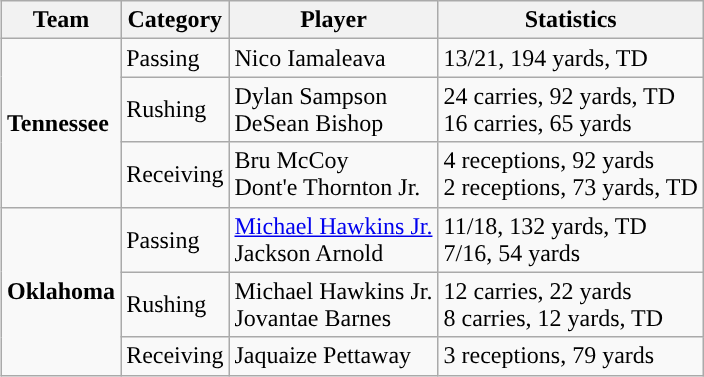<table class="wikitable" style="float: right;">
<tr>
<th>Team</th>
<th>Category</th>
<th>Player</th>
<th>Statistics</th>
</tr>
<tr>
<td rowspan=3><strong>Tennessee</strong></td>
<td>Passing</td>
<td>Nico Iamaleava</td>
<td>13/21, 194 yards, TD</td>
</tr>
<tr>
<td>Rushing</td>
<td>Dylan Sampson<br>DeSean Bishop</td>
<td>24 carries, 92 yards, TD<br>16 carries, 65 yards</td>
</tr>
<tr>
<td>Receiving</td>
<td>Bru McCoy<br>Dont'e Thornton Jr.</td>
<td>4 receptions, 92 yards<br>2 receptions, 73 yards, TD</td>
</tr>
<tr>
<td rowspan=3><strong>Oklahoma</strong></td>
<td>Passing</td>
<td><a href='#'>Michael Hawkins Jr.</a><br>Jackson Arnold</td>
<td>11/18, 132 yards, TD<br>7/16, 54 yards</td>
</tr>
<tr>
<td>Rushing</td>
<td>Michael Hawkins Jr.<br>Jovantae Barnes</td>
<td>12 carries, 22 yards<br>8 carries, 12 yards, TD</td>
</tr>
<tr>
<td>Receiving</td>
<td>Jaquaize Pettaway</td>
<td>3 receptions, 79 yards</td>
</tr>
</table>
